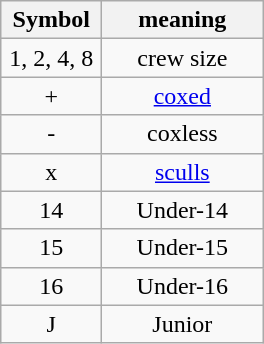<table class="wikitable" style="text-align:center">
<tr>
<th width=60>Symbol</th>
<th width=100>meaning</th>
</tr>
<tr>
<td>1, 2, 4, 8</td>
<td>crew size</td>
</tr>
<tr>
<td>+</td>
<td><a href='#'>coxed</a></td>
</tr>
<tr>
<td>-</td>
<td>coxless</td>
</tr>
<tr>
<td>x</td>
<td><a href='#'>sculls</a></td>
</tr>
<tr>
<td>14</td>
<td>Under-14</td>
</tr>
<tr>
<td>15</td>
<td>Under-15</td>
</tr>
<tr>
<td>16</td>
<td>Under-16</td>
</tr>
<tr>
<td>J</td>
<td>Junior</td>
</tr>
</table>
